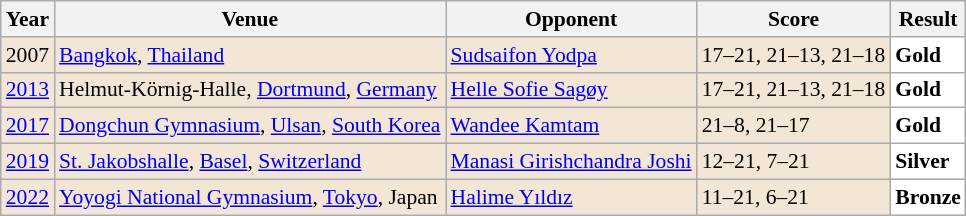<table class="sortable wikitable" style="font-size: 90%;">
<tr>
<th>Year</th>
<th>Venue</th>
<th>Opponent</th>
<th>Score</th>
<th>Result</th>
</tr>
<tr style="background:#F3E6D7">
<td align="center">2007</td>
<td align="left"><a href='#'>Bangkok</a>, <a href='#'>Thailand</a></td>
<td align="left"> <a href='#'>Sudsaifon Yodpa</a></td>
<td align="left">17–21, 21–13, 21–18</td>
<td style="text-align:left; background:white"> <strong>Gold</strong></td>
</tr>
<tr style="background:#F3E6D7">
<td align="center"><a href='#'>2013</a></td>
<td align="left">Helmut-Körnig-Halle, <a href='#'>Dortmund</a>, <a href='#'>Germany</a></td>
<td align="left"> <a href='#'>Helle Sofie Sagøy</a></td>
<td align="left">17–21, 21–13, 21–18</td>
<td style="text-align:left; background:white"> <strong>Gold</strong></td>
</tr>
<tr style="background:#F3E6D7">
<td align="center"><a href='#'>2017</a></td>
<td align="left"><a href='#'>Dongchun Gymnasium</a>, <a href='#'>Ulsan</a>, <a href='#'>South Korea</a></td>
<td align="left"> <a href='#'>Wandee Kamtam</a></td>
<td align="left">21–8, 21–17</td>
<td style="text-align:left; background:white"> <strong>Gold</strong></td>
</tr>
<tr style="background:#F3E6D7">
<td align="center"><a href='#'>2019</a></td>
<td align="left"><a href='#'>St. Jakobshalle</a>, <a href='#'>Basel</a>, <a href='#'>Switzerland</a></td>
<td align="left"> <a href='#'>Manasi Girishchandra Joshi</a></td>
<td align="left">12–21, 7–21</td>
<td style="text-align:left; background:white"> <strong>Silver</strong></td>
</tr>
<tr style="background:#F3E6D7">
<td align="center"><a href='#'>2022</a></td>
<td align="left"><a href='#'>Yoyogi National Gymnasium</a>, <a href='#'>Tokyo</a>, Japan</td>
<td align="left"> <a href='#'>Halime Yıldız</a></td>
<td align="left">11–21, 6–21</td>
<td style="text-align:left; background:white"> <strong>Bronze</strong></td>
</tr>
</table>
